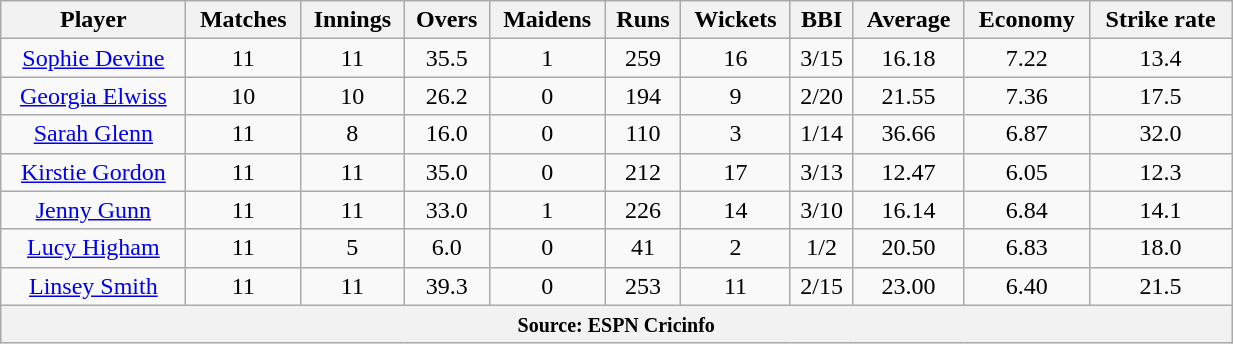<table class="wikitable" style="text-align:center; width:65%;">
<tr>
<th>Player</th>
<th>Matches</th>
<th>Innings</th>
<th>Overs</th>
<th>Maidens</th>
<th>Runs</th>
<th>Wickets</th>
<th>BBI</th>
<th>Average</th>
<th>Economy</th>
<th>Strike rate</th>
</tr>
<tr>
<td><a href='#'>Sophie Devine</a></td>
<td>11</td>
<td>11</td>
<td>35.5</td>
<td>1</td>
<td>259</td>
<td>16</td>
<td>3/15</td>
<td>16.18</td>
<td>7.22</td>
<td>13.4</td>
</tr>
<tr>
<td><a href='#'>Georgia Elwiss</a></td>
<td>10</td>
<td>10</td>
<td>26.2</td>
<td>0</td>
<td>194</td>
<td>9</td>
<td>2/20</td>
<td>21.55</td>
<td>7.36</td>
<td>17.5</td>
</tr>
<tr>
<td><a href='#'>Sarah Glenn</a></td>
<td>11</td>
<td>8</td>
<td>16.0</td>
<td>0</td>
<td>110</td>
<td>3</td>
<td>1/14</td>
<td>36.66</td>
<td>6.87</td>
<td>32.0</td>
</tr>
<tr>
<td><a href='#'>Kirstie Gordon</a></td>
<td>11</td>
<td>11</td>
<td>35.0</td>
<td>0</td>
<td>212</td>
<td>17</td>
<td>3/13</td>
<td>12.47</td>
<td>6.05</td>
<td>12.3</td>
</tr>
<tr>
<td><a href='#'>Jenny Gunn</a></td>
<td>11</td>
<td>11</td>
<td>33.0</td>
<td>1</td>
<td>226</td>
<td>14</td>
<td>3/10</td>
<td>16.14</td>
<td>6.84</td>
<td>14.1</td>
</tr>
<tr>
<td><a href='#'>Lucy Higham</a></td>
<td>11</td>
<td>5</td>
<td>6.0</td>
<td>0</td>
<td>41</td>
<td>2</td>
<td>1/2</td>
<td>20.50</td>
<td>6.83</td>
<td>18.0</td>
</tr>
<tr>
<td><a href='#'>Linsey Smith</a></td>
<td>11</td>
<td>11</td>
<td>39.3</td>
<td>0</td>
<td>253</td>
<td>11</td>
<td>2/15</td>
<td>23.00</td>
<td>6.40</td>
<td>21.5</td>
</tr>
<tr>
<th colspan="13"><small>Source: ESPN Cricinfo </small></th>
</tr>
</table>
